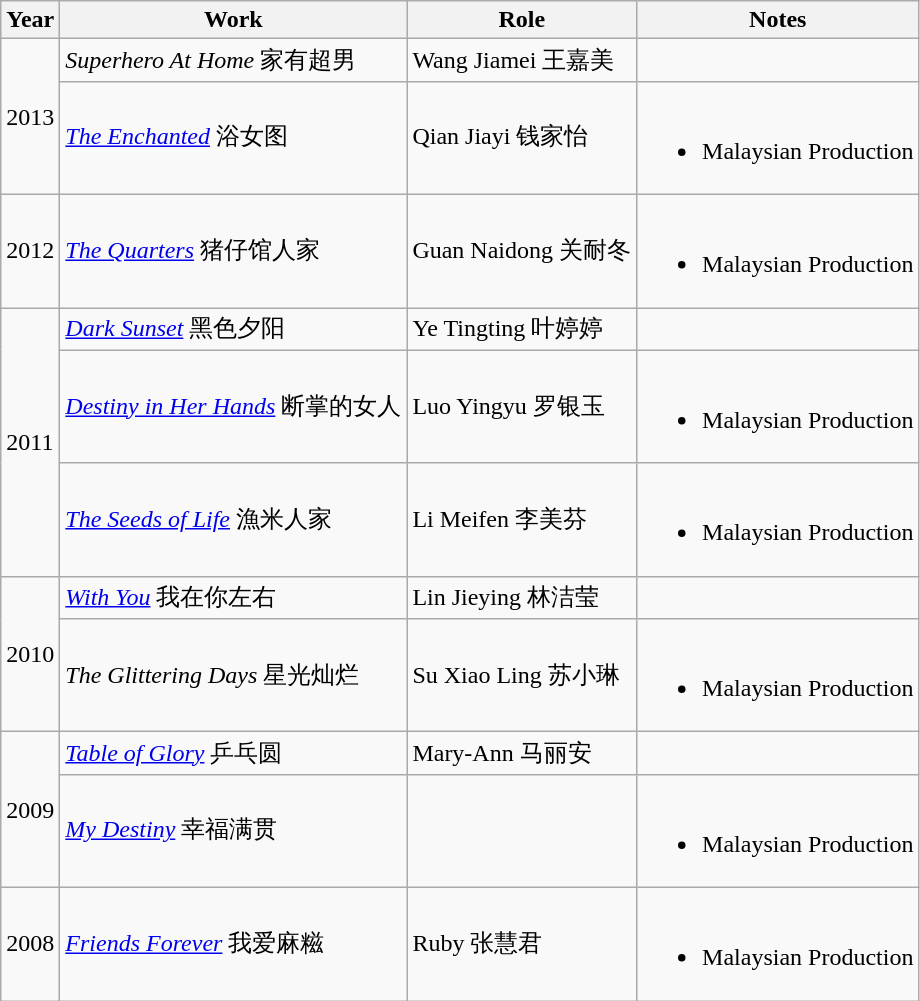<table class="wikitable">
<tr>
<th>Year</th>
<th>Work</th>
<th>Role</th>
<th>Notes</th>
</tr>
<tr>
<td rowspan="2">2013</td>
<td><em>Superhero At Home</em> 家有超男</td>
<td>Wang Jiamei 王嘉美</td>
<td></td>
</tr>
<tr>
<td><em><a href='#'>The Enchanted</a></em> 浴女图</td>
<td>Qian Jiayi 钱家怡</td>
<td><br><ul><li>Malaysian Production</li></ul></td>
</tr>
<tr>
<td rowspan="1">2012</td>
<td><em><a href='#'>The Quarters</a></em> 猪仔馆人家</td>
<td>Guan Naidong 关耐冬</td>
<td><br><ul><li>Malaysian Production</li></ul></td>
</tr>
<tr>
<td rowspan="3">2011</td>
<td><em><a href='#'>Dark Sunset</a></em> 黑色夕阳</td>
<td>Ye Tingting 叶婷婷</td>
<td></td>
</tr>
<tr>
<td><em><a href='#'>Destiny in Her Hands</a></em> 断掌的女人</td>
<td>Luo Yingyu 罗银玉</td>
<td><br><ul><li>Malaysian Production</li></ul></td>
</tr>
<tr>
<td><em><a href='#'>The Seeds of Life</a></em> 漁米人家</td>
<td>Li Meifen 李美芬</td>
<td><br><ul><li>Malaysian Production</li></ul></td>
</tr>
<tr>
<td rowspan="2">2010</td>
<td><em><a href='#'>With You</a></em> 我在你左右</td>
<td>Lin Jieying 林洁莹</td>
<td></td>
</tr>
<tr>
<td><em>The Glittering Days</em> 星光灿烂</td>
<td>Su Xiao Ling 苏小琳</td>
<td><br><ul><li>Malaysian Production</li></ul></td>
</tr>
<tr>
<td rowspan="2">2009</td>
<td><em><a href='#'>Table of Glory</a></em> 乒乓圆</td>
<td>Mary-Ann 马丽安</td>
<td></td>
</tr>
<tr>
<td><em><a href='#'>My Destiny</a></em> 幸福满贯</td>
<td></td>
<td><br><ul><li>Malaysian Production</li></ul></td>
</tr>
<tr>
<td>2008</td>
<td><em><a href='#'>Friends Forever</a></em> 我爱麻糍</td>
<td>Ruby 张慧君</td>
<td><br><ul><li>Malaysian Production</li></ul></td>
</tr>
</table>
